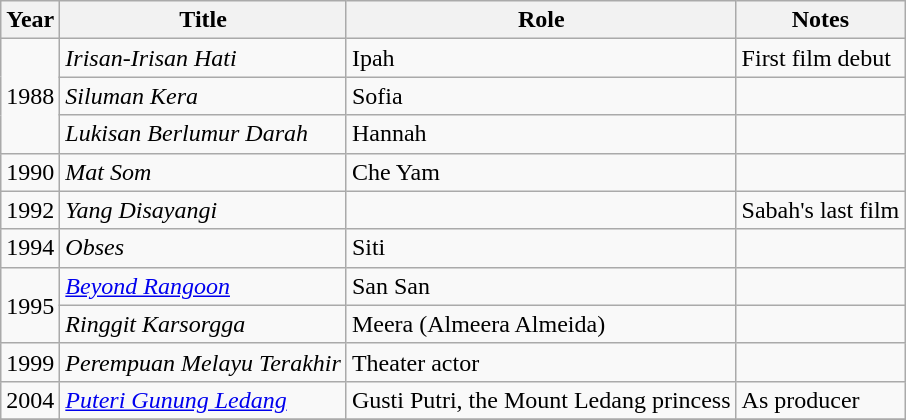<table class="wikitable">
<tr>
<th>Year</th>
<th>Title</th>
<th>Role</th>
<th>Notes</th>
</tr>
<tr>
<td rowspan="3">1988</td>
<td><em>Irisan-Irisan Hati</em></td>
<td>Ipah</td>
<td>First film debut</td>
</tr>
<tr>
<td><em>Siluman Kera</em></td>
<td>Sofia</td>
<td></td>
</tr>
<tr>
<td><em>Lukisan Berlumur Darah</em></td>
<td>Hannah</td>
<td></td>
</tr>
<tr>
<td>1990</td>
<td><em>Mat Som</em></td>
<td>Che Yam</td>
<td></td>
</tr>
<tr>
<td>1992</td>
<td><em>Yang Disayangi</em></td>
<td></td>
<td>Sabah's last film</td>
</tr>
<tr>
<td>1994</td>
<td><em>Obses</em></td>
<td>Siti</td>
<td></td>
</tr>
<tr>
<td rowspan="2">1995</td>
<td><em><a href='#'>Beyond Rangoon</a></em></td>
<td>San San</td>
<td></td>
</tr>
<tr>
<td><em>Ringgit Karsorgga</em></td>
<td>Meera (Almeera Almeida)</td>
<td></td>
</tr>
<tr>
<td>1999</td>
<td><em>Perempuan Melayu Terakhir</em></td>
<td>Theater actor</td>
<td></td>
</tr>
<tr>
<td>2004</td>
<td><em><a href='#'>Puteri Gunung Ledang</a></em></td>
<td>Gusti Putri, the Mount Ledang princess</td>
<td>As producer</td>
</tr>
<tr>
</tr>
</table>
